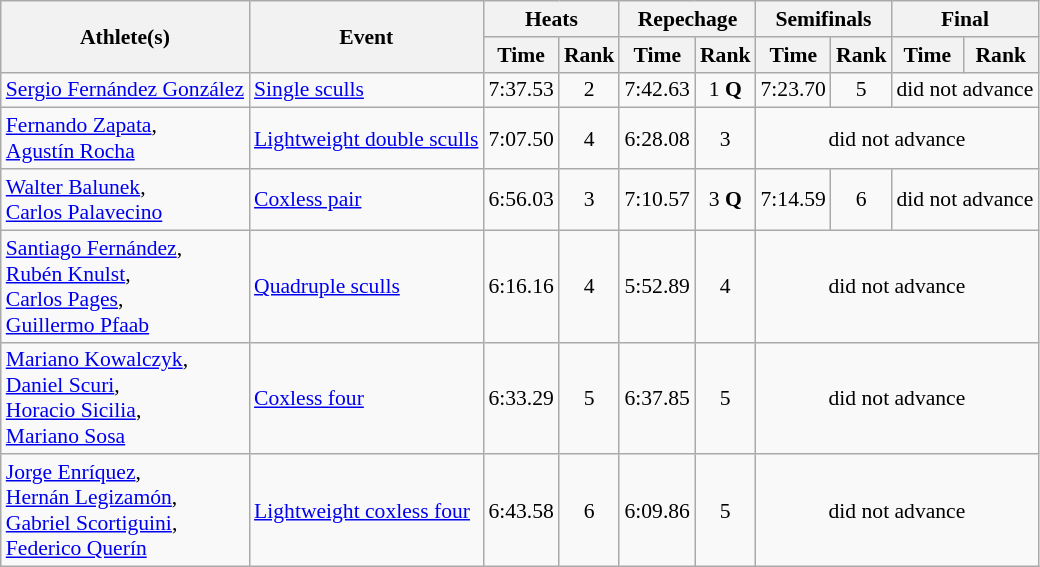<table class="wikitable" style="font-size:90%">
<tr>
<th rowspan="2">Athlete(s)</th>
<th rowspan="2">Event</th>
<th colspan="2">Heats</th>
<th colspan="2">Repechage</th>
<th colspan="2">Semifinals</th>
<th colspan="2">Final</th>
</tr>
<tr>
<th>Time</th>
<th>Rank</th>
<th>Time</th>
<th>Rank</th>
<th>Time</th>
<th>Rank</th>
<th>Time</th>
<th>Rank</th>
</tr>
<tr>
<td><a href='#'>Sergio Fernández González</a></td>
<td><a href='#'>Single sculls</a></td>
<td align="center">7:37.53</td>
<td align="center">2</td>
<td align="center">7:42.63</td>
<td align="center">1 <strong>Q</strong></td>
<td align="center">7:23.70</td>
<td align="center">5</td>
<td align="center" colspan=2>did not advance</td>
</tr>
<tr>
<td><a href='#'>Fernando Zapata</a>, <br><a href='#'>Agustín Rocha</a></td>
<td><a href='#'>Lightweight double sculls</a></td>
<td align="center">7:07.50</td>
<td align="center">4</td>
<td align="center">6:28.08</td>
<td align="center">3</td>
<td align="center" colspan=4>did not advance</td>
</tr>
<tr>
<td><a href='#'>Walter Balunek</a>, <br><a href='#'>Carlos Palavecino</a></td>
<td><a href='#'>Coxless pair</a></td>
<td align="center">6:56.03</td>
<td align="center">3</td>
<td align="center">7:10.57</td>
<td align="center">3 <strong>Q</strong></td>
<td align="center">7:14.59</td>
<td align="center">6</td>
<td align="center" colspan=2>did not advance</td>
</tr>
<tr>
<td><a href='#'>Santiago Fernández</a>, <br><a href='#'>Rubén Knulst</a>, <br><a href='#'>Carlos Pages</a>, <br><a href='#'>Guillermo Pfaab</a></td>
<td><a href='#'>Quadruple sculls</a></td>
<td align="center">6:16.16</td>
<td align="center">4</td>
<td align="center">5:52.89</td>
<td align="center">4</td>
<td align="center" colspan=4>did not advance</td>
</tr>
<tr>
<td><a href='#'>Mariano Kowalczyk</a>, <br><a href='#'>Daniel Scuri</a>, <br><a href='#'>Horacio Sicilia</a>, <br><a href='#'>Mariano Sosa</a></td>
<td><a href='#'>Coxless four</a></td>
<td align="center">6:33.29</td>
<td align="center">5</td>
<td align="center">6:37.85</td>
<td align="center">5</td>
<td align="center" colspan=4>did not advance</td>
</tr>
<tr>
<td><a href='#'>Jorge Enríquez</a>, <br><a href='#'>Hernán Legizamón</a>, <br><a href='#'>Gabriel Scortiguini</a>, <br><a href='#'>Federico Querín</a></td>
<td><a href='#'>Lightweight coxless four</a></td>
<td align="center">6:43.58</td>
<td align="center">6</td>
<td align="center">6:09.86</td>
<td align="center">5</td>
<td align="center" colspan=4>did not advance</td>
</tr>
</table>
